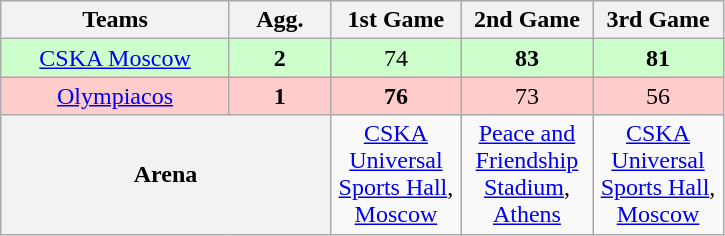<table class=wikitable style="text-align:center">
<tr>
<th width=145><strong>Teams</strong></th>
<th width=60><strong>Agg.</strong></th>
<th width=80><strong>1st Game</strong></th>
<th width=80><strong>2nd Game</strong></th>
<th width=80><strong>3rd Game</strong></th>
</tr>
<tr style="background: #ccffcc;">
<td width=145> <a href='#'>CSKA Moscow</a></td>
<td width=60><strong>2</strong></td>
<td width=80>74</td>
<td width=80><strong>83</strong></td>
<td width=80><strong>81</strong></td>
</tr>
<tr style="background: #ffcccc;">
<td width=145> <a href='#'>Olympiacos</a></td>
<td width=60><strong>1</strong></td>
<td width=80><strong>76</strong></td>
<td width=80>73</td>
<td width=80>56</td>
</tr>
<tr>
<th colspan=2 width=205><strong>Arena</strong></th>
<td width=80><a href='#'>CSKA Universal Sports Hall</a>, <a href='#'>Moscow</a></td>
<td width=80><a href='#'>Peace and Friendship Stadium</a>, <a href='#'>Athens</a></td>
<td width=80><a href='#'>CSKA Universal Sports Hall</a>, <a href='#'>Moscow</a></td>
</tr>
</table>
